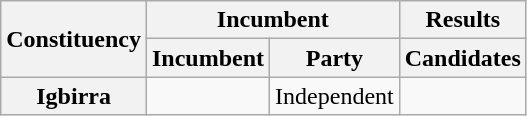<table class="wikitable sortable">
<tr>
<th rowspan="2">Constituency</th>
<th colspan="2">Incumbent</th>
<th>Results</th>
</tr>
<tr valign="bottom">
<th>Incumbent</th>
<th>Party</th>
<th>Candidates</th>
</tr>
<tr>
<th>Igbirra</th>
<td></td>
<td>Independent</td>
<td nowrap=""></td>
</tr>
</table>
